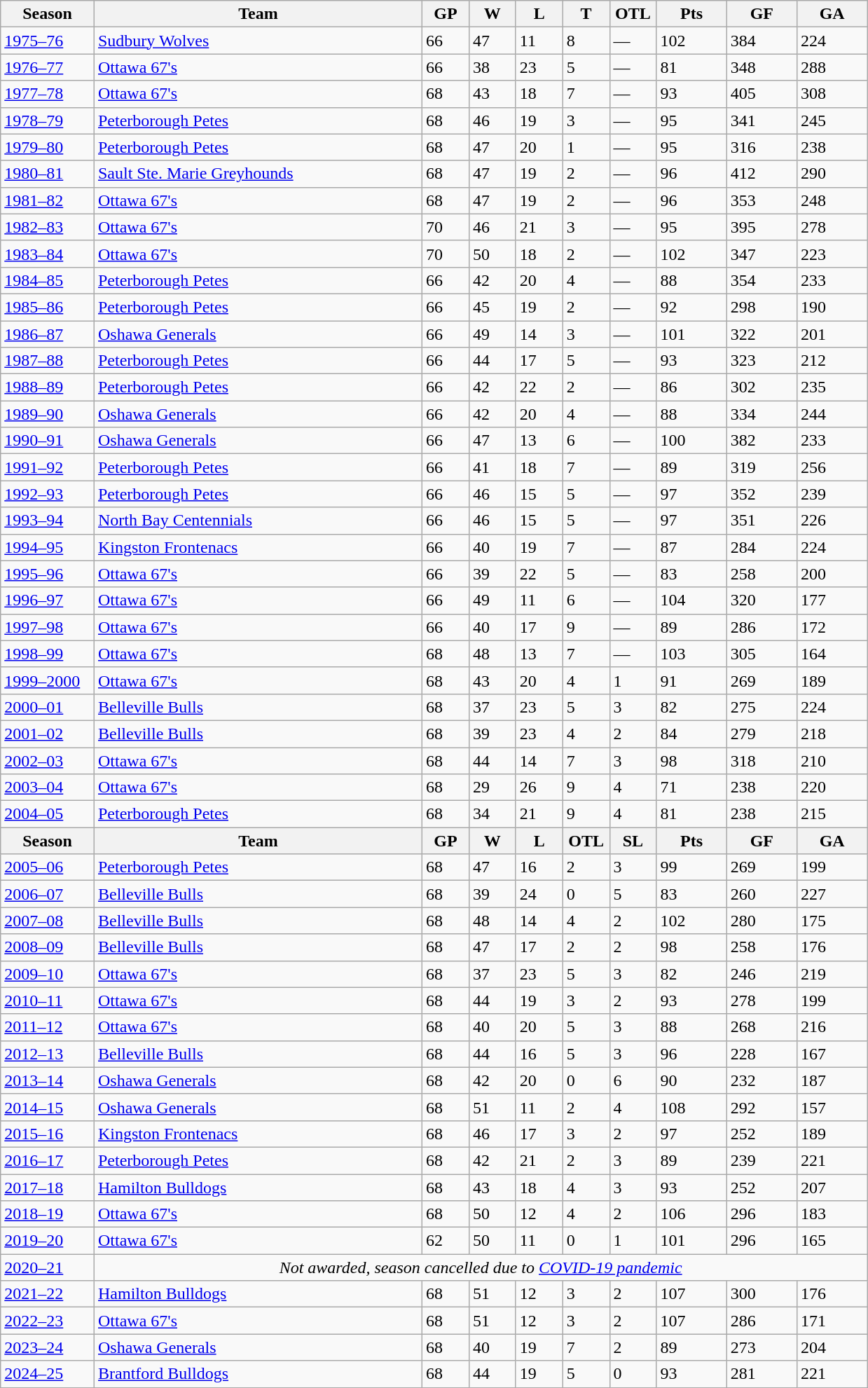<table class="wikitable">
<tr>
<th width="10%">Season</th>
<th width="35%">Team</th>
<th width="5%">GP</th>
<th width="5%">W</th>
<th width="5%">L</th>
<th width="5%">T</th>
<th width="5%">OTL</th>
<th width="7.5%">Pts</th>
<th width="7.5%">GF</th>
<th width="7.5%">GA</th>
</tr>
<tr>
<td><a href='#'>1975–76</a></td>
<td><a href='#'>Sudbury Wolves</a></td>
<td>66</td>
<td>47</td>
<td>11</td>
<td>8</td>
<td>—</td>
<td>102</td>
<td>384</td>
<td>224</td>
</tr>
<tr>
<td><a href='#'>1976–77</a></td>
<td><a href='#'>Ottawa 67's</a></td>
<td>66</td>
<td>38</td>
<td>23</td>
<td>5</td>
<td>—</td>
<td>81</td>
<td>348</td>
<td>288</td>
</tr>
<tr>
<td><a href='#'>1977–78</a></td>
<td><a href='#'>Ottawa 67's</a></td>
<td>68</td>
<td>43</td>
<td>18</td>
<td>7</td>
<td>—</td>
<td>93</td>
<td>405</td>
<td>308</td>
</tr>
<tr>
<td><a href='#'>1978–79</a></td>
<td><a href='#'>Peterborough Petes</a></td>
<td>68</td>
<td>46</td>
<td>19</td>
<td>3</td>
<td>—</td>
<td>95</td>
<td>341</td>
<td>245</td>
</tr>
<tr>
<td><a href='#'>1979–80</a></td>
<td><a href='#'>Peterborough Petes</a></td>
<td>68</td>
<td>47</td>
<td>20</td>
<td>1</td>
<td>—</td>
<td>95</td>
<td>316</td>
<td>238</td>
</tr>
<tr>
<td><a href='#'>1980–81</a></td>
<td><a href='#'>Sault Ste. Marie Greyhounds</a></td>
<td>68</td>
<td>47</td>
<td>19</td>
<td>2</td>
<td>—</td>
<td>96</td>
<td>412</td>
<td>290</td>
</tr>
<tr>
<td><a href='#'>1981–82</a></td>
<td><a href='#'>Ottawa 67's</a></td>
<td>68</td>
<td>47</td>
<td>19</td>
<td>2</td>
<td>—</td>
<td>96</td>
<td>353</td>
<td>248</td>
</tr>
<tr>
<td><a href='#'>1982–83</a></td>
<td><a href='#'>Ottawa 67's</a></td>
<td>70</td>
<td>46</td>
<td>21</td>
<td>3</td>
<td>—</td>
<td>95</td>
<td>395</td>
<td>278</td>
</tr>
<tr>
<td><a href='#'>1983–84</a></td>
<td><a href='#'>Ottawa 67's</a></td>
<td>70</td>
<td>50</td>
<td>18</td>
<td>2</td>
<td>—</td>
<td>102</td>
<td>347</td>
<td>223</td>
</tr>
<tr>
<td><a href='#'>1984–85</a></td>
<td><a href='#'>Peterborough Petes</a></td>
<td>66</td>
<td>42</td>
<td>20</td>
<td>4</td>
<td>—</td>
<td>88</td>
<td>354</td>
<td>233</td>
</tr>
<tr>
<td><a href='#'>1985–86</a></td>
<td><a href='#'>Peterborough Petes</a></td>
<td>66</td>
<td>45</td>
<td>19</td>
<td>2</td>
<td>—</td>
<td>92</td>
<td>298</td>
<td>190</td>
</tr>
<tr>
<td><a href='#'>1986–87</a></td>
<td><a href='#'>Oshawa Generals</a></td>
<td>66</td>
<td>49</td>
<td>14</td>
<td>3</td>
<td>—</td>
<td>101</td>
<td>322</td>
<td>201</td>
</tr>
<tr>
<td><a href='#'>1987–88</a></td>
<td><a href='#'>Peterborough Petes</a></td>
<td>66</td>
<td>44</td>
<td>17</td>
<td>5</td>
<td>—</td>
<td>93</td>
<td>323</td>
<td>212</td>
</tr>
<tr>
<td><a href='#'>1988–89</a></td>
<td><a href='#'>Peterborough Petes</a></td>
<td>66</td>
<td>42</td>
<td>22</td>
<td>2</td>
<td>—</td>
<td>86</td>
<td>302</td>
<td>235</td>
</tr>
<tr>
<td><a href='#'>1989–90</a></td>
<td><a href='#'>Oshawa Generals</a></td>
<td>66</td>
<td>42</td>
<td>20</td>
<td>4</td>
<td>—</td>
<td>88</td>
<td>334</td>
<td>244</td>
</tr>
<tr>
<td><a href='#'>1990–91</a></td>
<td><a href='#'>Oshawa Generals</a></td>
<td>66</td>
<td>47</td>
<td>13</td>
<td>6</td>
<td>—</td>
<td>100</td>
<td>382</td>
<td>233</td>
</tr>
<tr>
<td><a href='#'>1991–92</a></td>
<td><a href='#'>Peterborough Petes</a></td>
<td>66</td>
<td>41</td>
<td>18</td>
<td>7</td>
<td>—</td>
<td>89</td>
<td>319</td>
<td>256</td>
</tr>
<tr>
<td><a href='#'>1992–93</a></td>
<td><a href='#'>Peterborough Petes</a></td>
<td>66</td>
<td>46</td>
<td>15</td>
<td>5</td>
<td>—</td>
<td>97</td>
<td>352</td>
<td>239</td>
</tr>
<tr>
<td><a href='#'>1993–94</a></td>
<td><a href='#'>North Bay Centennials</a></td>
<td>66</td>
<td>46</td>
<td>15</td>
<td>5</td>
<td>—</td>
<td>97</td>
<td>351</td>
<td>226</td>
</tr>
<tr>
<td><a href='#'>1994–95</a></td>
<td><a href='#'>Kingston Frontenacs</a></td>
<td>66</td>
<td>40</td>
<td>19</td>
<td>7</td>
<td>—</td>
<td>87</td>
<td>284</td>
<td>224</td>
</tr>
<tr>
<td><a href='#'>1995–96</a></td>
<td><a href='#'>Ottawa 67's</a></td>
<td>66</td>
<td>39</td>
<td>22</td>
<td>5</td>
<td>—</td>
<td>83</td>
<td>258</td>
<td>200</td>
</tr>
<tr>
<td><a href='#'>1996–97</a></td>
<td><a href='#'>Ottawa 67's</a></td>
<td>66</td>
<td>49</td>
<td>11</td>
<td>6</td>
<td>—</td>
<td>104</td>
<td>320</td>
<td>177</td>
</tr>
<tr>
<td><a href='#'>1997–98</a></td>
<td><a href='#'>Ottawa 67's</a></td>
<td>66</td>
<td>40</td>
<td>17</td>
<td>9</td>
<td>—</td>
<td>89</td>
<td>286</td>
<td>172</td>
</tr>
<tr>
<td><a href='#'>1998–99</a></td>
<td><a href='#'>Ottawa 67's</a></td>
<td>68</td>
<td>48</td>
<td>13</td>
<td>7</td>
<td>—</td>
<td>103</td>
<td>305</td>
<td>164</td>
</tr>
<tr>
<td><a href='#'>1999–2000</a></td>
<td><a href='#'>Ottawa 67's</a></td>
<td>68</td>
<td>43</td>
<td>20</td>
<td>4</td>
<td>1</td>
<td>91</td>
<td>269</td>
<td>189</td>
</tr>
<tr>
<td><a href='#'>2000–01</a></td>
<td><a href='#'>Belleville Bulls</a></td>
<td>68</td>
<td>37</td>
<td>23</td>
<td>5</td>
<td>3</td>
<td>82</td>
<td>275</td>
<td>224</td>
</tr>
<tr>
<td><a href='#'>2001–02</a></td>
<td><a href='#'>Belleville Bulls</a></td>
<td>68</td>
<td>39</td>
<td>23</td>
<td>4</td>
<td>2</td>
<td>84</td>
<td>279</td>
<td>218</td>
</tr>
<tr>
<td><a href='#'>2002–03</a></td>
<td><a href='#'>Ottawa 67's</a></td>
<td>68</td>
<td>44</td>
<td>14</td>
<td>7</td>
<td>3</td>
<td>98</td>
<td>318</td>
<td>210</td>
</tr>
<tr>
<td><a href='#'>2003–04</a></td>
<td><a href='#'>Ottawa 67's</a></td>
<td>68</td>
<td>29</td>
<td>26</td>
<td>9</td>
<td>4</td>
<td>71</td>
<td>238</td>
<td>220</td>
</tr>
<tr>
<td><a href='#'>2004–05</a></td>
<td><a href='#'>Peterborough Petes</a></td>
<td>68</td>
<td>34</td>
<td>21</td>
<td>9</td>
<td>4</td>
<td>81</td>
<td>238</td>
<td>215</td>
</tr>
<tr>
<th width="10%">Season</th>
<th width="35%">Team</th>
<th width="5%">GP</th>
<th width="5%">W</th>
<th width="5%">L</th>
<th width="5%">OTL</th>
<th width="5%">SL</th>
<th width="7.5%">Pts</th>
<th width="7.5%">GF</th>
<th width="7.5%">GA</th>
</tr>
<tr>
<td><a href='#'>2005–06</a></td>
<td><a href='#'>Peterborough Petes</a></td>
<td>68</td>
<td>47</td>
<td>16</td>
<td>2</td>
<td>3</td>
<td>99</td>
<td>269</td>
<td>199</td>
</tr>
<tr>
<td><a href='#'>2006–07</a></td>
<td><a href='#'>Belleville Bulls</a></td>
<td>68</td>
<td>39</td>
<td>24</td>
<td>0</td>
<td>5</td>
<td>83</td>
<td>260</td>
<td>227</td>
</tr>
<tr>
<td><a href='#'>2007–08</a></td>
<td><a href='#'>Belleville Bulls</a></td>
<td>68</td>
<td>48</td>
<td>14</td>
<td>4</td>
<td>2</td>
<td>102</td>
<td>280</td>
<td>175</td>
</tr>
<tr>
<td><a href='#'>2008–09</a></td>
<td><a href='#'>Belleville Bulls</a></td>
<td>68</td>
<td>47</td>
<td>17</td>
<td>2</td>
<td>2</td>
<td>98</td>
<td>258</td>
<td>176</td>
</tr>
<tr>
<td><a href='#'>2009–10</a></td>
<td><a href='#'>Ottawa 67's</a></td>
<td>68</td>
<td>37</td>
<td>23</td>
<td>5</td>
<td>3</td>
<td>82</td>
<td>246</td>
<td>219</td>
</tr>
<tr>
<td><a href='#'>2010–11</a></td>
<td><a href='#'>Ottawa 67's</a></td>
<td>68</td>
<td>44</td>
<td>19</td>
<td>3</td>
<td>2</td>
<td>93</td>
<td>278</td>
<td>199</td>
</tr>
<tr>
<td><a href='#'>2011–12</a></td>
<td><a href='#'>Ottawa 67's</a></td>
<td>68</td>
<td>40</td>
<td>20</td>
<td>5</td>
<td>3</td>
<td>88</td>
<td>268</td>
<td>216</td>
</tr>
<tr>
<td><a href='#'>2012–13</a></td>
<td><a href='#'>Belleville Bulls</a></td>
<td>68</td>
<td>44</td>
<td>16</td>
<td>5</td>
<td>3</td>
<td>96</td>
<td>228</td>
<td>167</td>
</tr>
<tr>
<td><a href='#'>2013–14</a></td>
<td><a href='#'>Oshawa Generals</a></td>
<td>68</td>
<td>42</td>
<td>20</td>
<td>0</td>
<td>6</td>
<td>90</td>
<td>232</td>
<td>187</td>
</tr>
<tr>
<td><a href='#'>2014–15</a></td>
<td><a href='#'>Oshawa Generals</a></td>
<td>68</td>
<td>51</td>
<td>11</td>
<td>2</td>
<td>4</td>
<td>108</td>
<td>292</td>
<td>157</td>
</tr>
<tr>
<td><a href='#'>2015–16</a></td>
<td><a href='#'>Kingston Frontenacs</a></td>
<td>68</td>
<td>46</td>
<td>17</td>
<td>3</td>
<td>2</td>
<td>97</td>
<td>252</td>
<td>189</td>
</tr>
<tr>
<td><a href='#'>2016–17</a></td>
<td><a href='#'>Peterborough Petes</a></td>
<td>68</td>
<td>42</td>
<td>21</td>
<td>2</td>
<td>3</td>
<td>89</td>
<td>239</td>
<td>221</td>
</tr>
<tr>
<td><a href='#'>2017–18</a></td>
<td><a href='#'>Hamilton Bulldogs</a></td>
<td>68</td>
<td>43</td>
<td>18</td>
<td>4</td>
<td>3</td>
<td>93</td>
<td>252</td>
<td>207</td>
</tr>
<tr>
<td><a href='#'>2018–19</a></td>
<td><a href='#'>Ottawa 67's</a></td>
<td>68</td>
<td>50</td>
<td>12</td>
<td>4</td>
<td>2</td>
<td>106</td>
<td>296</td>
<td>183</td>
</tr>
<tr>
<td><a href='#'>2019–20</a></td>
<td><a href='#'>Ottawa 67's</a></td>
<td>62</td>
<td>50</td>
<td>11</td>
<td>0</td>
<td>1</td>
<td>101</td>
<td>296</td>
<td>165</td>
</tr>
<tr>
<td><a href='#'>2020–21</a></td>
<td colspan=9 align=center><em>Not awarded, season cancelled due to <a href='#'>COVID-19 pandemic</a></em></td>
</tr>
<tr>
<td><a href='#'>2021–22</a></td>
<td><a href='#'>Hamilton Bulldogs</a></td>
<td>68</td>
<td>51</td>
<td>12</td>
<td>3</td>
<td>2</td>
<td>107</td>
<td>300</td>
<td>176</td>
</tr>
<tr>
<td><a href='#'>2022–23</a></td>
<td><a href='#'>Ottawa 67's</a></td>
<td>68</td>
<td>51</td>
<td>12</td>
<td>3</td>
<td>2</td>
<td>107</td>
<td>286</td>
<td>171</td>
</tr>
<tr>
<td><a href='#'>2023–24</a></td>
<td><a href='#'>Oshawa Generals</a></td>
<td>68</td>
<td>40</td>
<td>19</td>
<td>7</td>
<td>2</td>
<td>89</td>
<td>273</td>
<td>204</td>
</tr>
<tr>
<td><a href='#'>2024–25</a></td>
<td><a href='#'>Brantford Bulldogs</a></td>
<td>68</td>
<td>44</td>
<td>19</td>
<td>5</td>
<td>0</td>
<td>93</td>
<td>281</td>
<td>221</td>
</tr>
</table>
